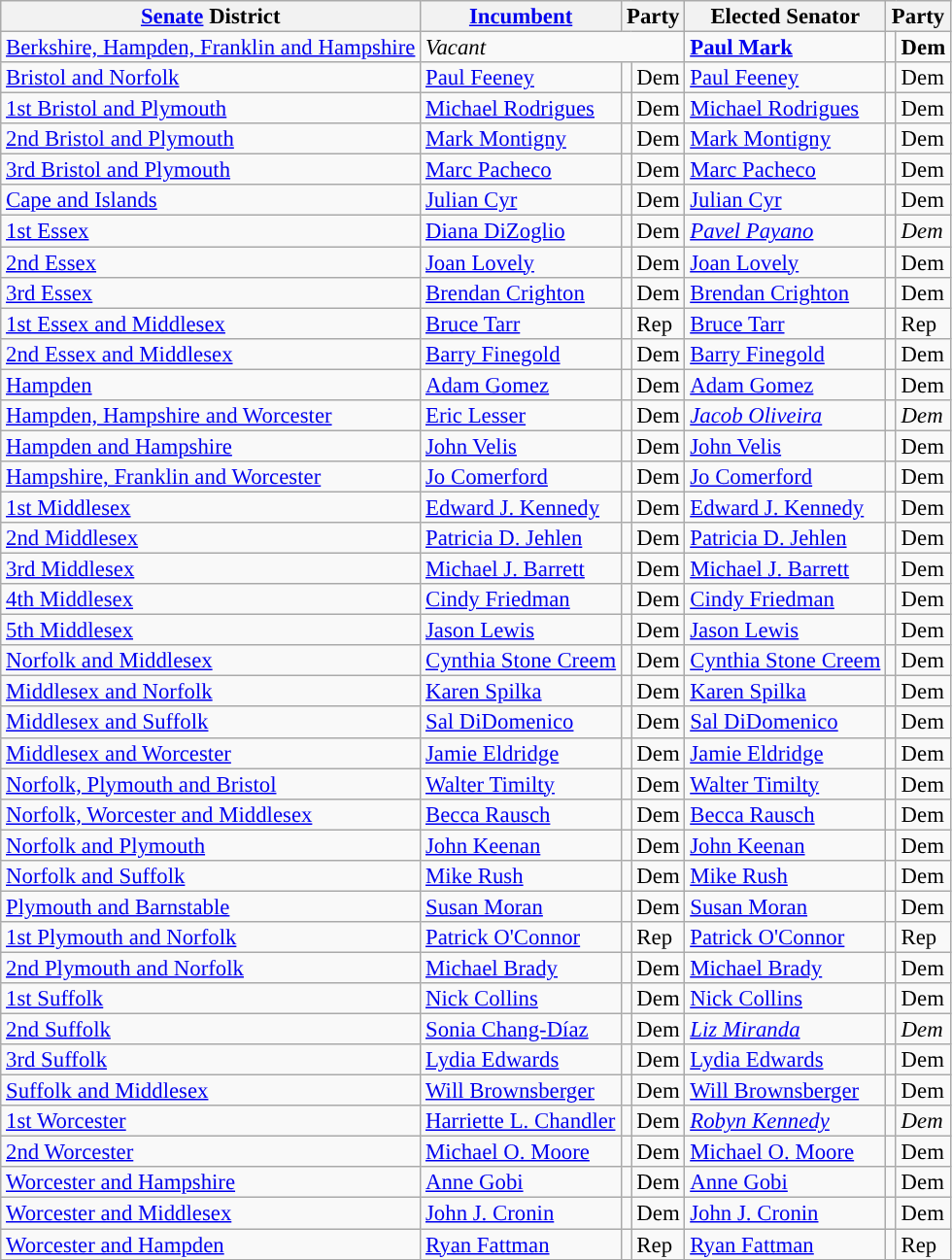<table class="sortable wikitable" style="font-size:95%;line-height:14px;">
<tr>
<th class="unsortable"><a href='#'>Senate</a> District</th>
<th class="unsortable"><a href='#'>Incumbent</a></th>
<th colspan="2">Party</th>
<th class="unsortable">Elected Senator</th>
<th colspan="2">Party</th>
</tr>
<tr>
<td><a href='#'>Berkshire, Hampden, Franklin and Hampshire</a></td>
<td colspan=3><em>Vacant</em></td>
<td><strong><a href='#'>Paul Mark</a></strong></td>
<td style="background:"></td>
<td><strong>Dem</strong></td>
</tr>
<tr>
<td><a href='#'>Bristol and Norfolk</a></td>
<td><a href='#'>Paul Feeney</a></td>
<td style="background:"></td>
<td>Dem</td>
<td><a href='#'>Paul Feeney</a></td>
<td style="background:"></td>
<td>Dem</td>
</tr>
<tr>
<td><a href='#'>1st Bristol and Plymouth</a></td>
<td><a href='#'>Michael Rodrigues</a></td>
<td style="background:"></td>
<td>Dem</td>
<td><a href='#'>Michael Rodrigues</a></td>
<td style="background:"></td>
<td>Dem</td>
</tr>
<tr>
<td><a href='#'>2nd Bristol and Plymouth</a></td>
<td><a href='#'>Mark Montigny</a></td>
<td style="background:"></td>
<td>Dem</td>
<td><a href='#'>Mark Montigny</a></td>
<td style="background:"></td>
<td>Dem</td>
</tr>
<tr>
<td><a href='#'>3rd Bristol and Plymouth</a></td>
<td><a href='#'>Marc Pacheco</a></td>
<td style="background:"></td>
<td>Dem</td>
<td><a href='#'>Marc Pacheco</a></td>
<td style="background:"></td>
<td>Dem</td>
</tr>
<tr>
<td><a href='#'>Cape and Islands</a></td>
<td><a href='#'>Julian Cyr</a></td>
<td style="background:"></td>
<td>Dem</td>
<td><a href='#'>Julian Cyr</a></td>
<td style="background:"></td>
<td>Dem</td>
</tr>
<tr>
<td><a href='#'>1st Essex</a></td>
<td><a href='#'>Diana DiZoglio</a></td>
<td style="background:"></td>
<td>Dem</td>
<td><em><a href='#'>Pavel Payano</a></em></td>
<td style="background:"></td>
<td><em>Dem</em></td>
</tr>
<tr>
<td><a href='#'>2nd Essex</a></td>
<td><a href='#'>Joan Lovely</a></td>
<td style="background:"></td>
<td>Dem</td>
<td><a href='#'>Joan Lovely</a></td>
<td style="background:"></td>
<td>Dem</td>
</tr>
<tr>
<td><a href='#'>3rd Essex</a></td>
<td><a href='#'>Brendan Crighton</a></td>
<td style="background:"></td>
<td>Dem</td>
<td><a href='#'>Brendan Crighton</a></td>
<td style="background:"></td>
<td>Dem</td>
</tr>
<tr>
<td><a href='#'>1st Essex and Middlesex</a></td>
<td><a href='#'>Bruce Tarr</a></td>
<td style="background:"></td>
<td>Rep</td>
<td><a href='#'>Bruce Tarr</a></td>
<td style="background:"></td>
<td>Rep</td>
</tr>
<tr>
<td><a href='#'>2nd Essex and Middlesex</a></td>
<td><a href='#'>Barry Finegold</a></td>
<td style="background:"></td>
<td>Dem</td>
<td><a href='#'>Barry Finegold</a></td>
<td style="background:"></td>
<td>Dem</td>
</tr>
<tr>
<td><a href='#'>Hampden</a></td>
<td><a href='#'>Adam Gomez</a></td>
<td style="background:"></td>
<td>Dem</td>
<td><a href='#'>Adam Gomez</a></td>
<td style="background:"></td>
<td>Dem</td>
</tr>
<tr>
<td><a href='#'>Hampden, Hampshire and Worcester</a></td>
<td><a href='#'>Eric Lesser</a></td>
<td style="background:"></td>
<td>Dem</td>
<td><em><a href='#'>Jacob Oliveira</a></em></td>
<td style="background:"></td>
<td><em>Dem</em></td>
</tr>
<tr>
<td><a href='#'>Hampden and Hampshire</a></td>
<td><a href='#'>John Velis</a></td>
<td style="background:"></td>
<td>Dem</td>
<td><a href='#'>John Velis</a></td>
<td style="background:"></td>
<td>Dem</td>
</tr>
<tr>
<td><a href='#'>Hampshire, Franklin and Worcester</a></td>
<td><a href='#'>Jo Comerford</a></td>
<td style="background:"></td>
<td>Dem</td>
<td><a href='#'>Jo Comerford</a></td>
<td style="background:"></td>
<td>Dem</td>
</tr>
<tr>
<td><a href='#'>1st Middlesex</a></td>
<td><a href='#'>Edward J. Kennedy</a></td>
<td style="background:"></td>
<td>Dem</td>
<td><a href='#'>Edward J. Kennedy</a></td>
<td style="background:"></td>
<td>Dem</td>
</tr>
<tr>
<td><a href='#'>2nd Middlesex</a></td>
<td><a href='#'>Patricia D. Jehlen</a></td>
<td style="background:"></td>
<td>Dem</td>
<td><a href='#'>Patricia D. Jehlen</a></td>
<td style="background:"></td>
<td>Dem</td>
</tr>
<tr>
<td><a href='#'>3rd Middlesex</a></td>
<td><a href='#'>Michael J. Barrett</a></td>
<td style="background:"></td>
<td>Dem</td>
<td><a href='#'>Michael J. Barrett</a></td>
<td style="background:"></td>
<td>Dem</td>
</tr>
<tr>
<td><a href='#'>4th Middlesex</a></td>
<td><a href='#'>Cindy Friedman</a></td>
<td style="background:"></td>
<td>Dem</td>
<td><a href='#'>Cindy Friedman</a></td>
<td style="background:"></td>
<td>Dem</td>
</tr>
<tr>
<td><a href='#'>5th Middlesex</a></td>
<td><a href='#'>Jason Lewis</a></td>
<td style="background:"></td>
<td>Dem</td>
<td><a href='#'>Jason Lewis</a></td>
<td style="background:"></td>
<td>Dem</td>
</tr>
<tr>
<td><a href='#'>Norfolk and Middlesex</a></td>
<td><a href='#'>Cynthia Stone Creem</a></td>
<td style="background:"></td>
<td>Dem</td>
<td><a href='#'>Cynthia Stone Creem</a></td>
<td style="background:"></td>
<td>Dem</td>
</tr>
<tr>
<td><a href='#'>Middlesex and Norfolk</a></td>
<td><a href='#'>Karen Spilka</a></td>
<td style="background:"></td>
<td>Dem</td>
<td><a href='#'>Karen Spilka</a></td>
<td style="background:"></td>
<td>Dem</td>
</tr>
<tr>
<td><a href='#'>Middlesex and Suffolk</a></td>
<td><a href='#'>Sal DiDomenico</a></td>
<td style="background:"></td>
<td>Dem</td>
<td><a href='#'>Sal DiDomenico</a></td>
<td style="background:"></td>
<td>Dem</td>
</tr>
<tr>
<td><a href='#'>Middlesex and Worcester</a></td>
<td><a href='#'>Jamie Eldridge</a></td>
<td style="background:"></td>
<td>Dem</td>
<td><a href='#'>Jamie Eldridge</a></td>
<td style="background:"></td>
<td>Dem</td>
</tr>
<tr>
<td><a href='#'>Norfolk, Plymouth and Bristol</a></td>
<td><a href='#'>Walter Timilty</a></td>
<td style="background:"></td>
<td>Dem</td>
<td><a href='#'>Walter Timilty</a></td>
<td style="background:"></td>
<td>Dem</td>
</tr>
<tr>
<td><a href='#'>Norfolk, Worcester and Middlesex</a></td>
<td><a href='#'>Becca Rausch</a></td>
<td style="background:"></td>
<td>Dem</td>
<td><a href='#'>Becca Rausch</a></td>
<td style="background:"></td>
<td>Dem</td>
</tr>
<tr>
<td><a href='#'>Norfolk and Plymouth</a></td>
<td><a href='#'>John Keenan</a></td>
<td style="background:"></td>
<td>Dem</td>
<td><a href='#'>John Keenan</a></td>
<td style="background:"></td>
<td>Dem</td>
</tr>
<tr>
<td><a href='#'>Norfolk and Suffolk</a></td>
<td><a href='#'>Mike Rush</a></td>
<td style="background:"></td>
<td>Dem</td>
<td><a href='#'>Mike Rush</a></td>
<td style="background:"></td>
<td>Dem</td>
</tr>
<tr>
<td><a href='#'>Plymouth and Barnstable</a></td>
<td><a href='#'>Susan Moran</a></td>
<td style="background:"></td>
<td>Dem</td>
<td><a href='#'>Susan Moran</a></td>
<td style="background:"></td>
<td>Dem</td>
</tr>
<tr>
<td><a href='#'>1st Plymouth and Norfolk</a></td>
<td><a href='#'>Patrick O'Connor</a></td>
<td style="background:"></td>
<td>Rep</td>
<td><a href='#'>Patrick O'Connor</a></td>
<td style="background:"></td>
<td>Rep</td>
</tr>
<tr>
<td><a href='#'>2nd Plymouth and Norfolk</a></td>
<td><a href='#'>Michael Brady</a></td>
<td style="background:"></td>
<td>Dem</td>
<td><a href='#'>Michael Brady</a></td>
<td style="background:"></td>
<td>Dem</td>
</tr>
<tr>
<td><a href='#'>1st Suffolk</a></td>
<td><a href='#'>Nick Collins</a></td>
<td style="background:"></td>
<td>Dem</td>
<td><a href='#'>Nick Collins</a></td>
<td style="background:"></td>
<td>Dem</td>
</tr>
<tr>
<td><a href='#'>2nd Suffolk</a></td>
<td><a href='#'>Sonia Chang-Díaz</a></td>
<td style="background:"></td>
<td>Dem</td>
<td><em><a href='#'>Liz Miranda</a></em></td>
<td style="background:"></td>
<td><em>Dem</em></td>
</tr>
<tr>
<td><a href='#'>3rd Suffolk</a></td>
<td><a href='#'>Lydia Edwards</a></td>
<td style="background:"></td>
<td>Dem</td>
<td><a href='#'>Lydia Edwards</a></td>
<td style="background:"></td>
<td>Dem</td>
</tr>
<tr>
<td><a href='#'>Suffolk and Middlesex</a></td>
<td><a href='#'>Will Brownsberger</a></td>
<td style="background:"></td>
<td>Dem</td>
<td><a href='#'>Will Brownsberger</a></td>
<td style="background:"></td>
<td>Dem</td>
</tr>
<tr>
<td><a href='#'>1st Worcester</a></td>
<td><a href='#'>Harriette L. Chandler</a></td>
<td style="background:"></td>
<td>Dem</td>
<td><em><a href='#'>Robyn Kennedy</a></em></td>
<td style="background:"></td>
<td><em>Dem</em></td>
</tr>
<tr>
<td><a href='#'>2nd Worcester</a></td>
<td><a href='#'>Michael O. Moore</a></td>
<td style="background:"></td>
<td>Dem</td>
<td><a href='#'>Michael O. Moore</a></td>
<td style="background:"></td>
<td>Dem</td>
</tr>
<tr>
<td><a href='#'>Worcester and Hampshire</a></td>
<td><a href='#'>Anne Gobi</a></td>
<td style="background:"></td>
<td>Dem</td>
<td><a href='#'>Anne Gobi</a></td>
<td style="background:"></td>
<td>Dem</td>
</tr>
<tr>
<td><a href='#'>Worcester and Middlesex</a></td>
<td><a href='#'>John J. Cronin</a></td>
<td style="background:"></td>
<td>Dem</td>
<td><a href='#'>John J. Cronin</a></td>
<td style="background:"></td>
<td>Dem</td>
</tr>
<tr>
<td><a href='#'>Worcester and Hampden</a></td>
<td><a href='#'>Ryan Fattman</a></td>
<td style="background:"></td>
<td>Rep</td>
<td><a href='#'>Ryan Fattman</a></td>
<td style="background:"></td>
<td>Rep</td>
</tr>
<tr>
</tr>
</table>
